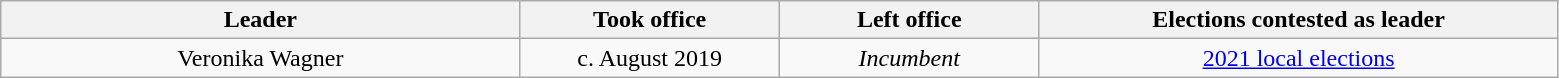<table class="wikitable" style="text-align:center">
<tr>
<th style="width:20%;">Leader</th>
<th style="width:10%;">Took office</th>
<th style="width:10%;">Left office</th>
<th style="width:20%;">Elections contested as leader</th>
</tr>
<tr>
<td>Veronika Wagner</td>
<td>c. August 2019</td>
<td><em>Incumbent</em></td>
<td><a href='#'>2021 local elections</a></td>
</tr>
</table>
